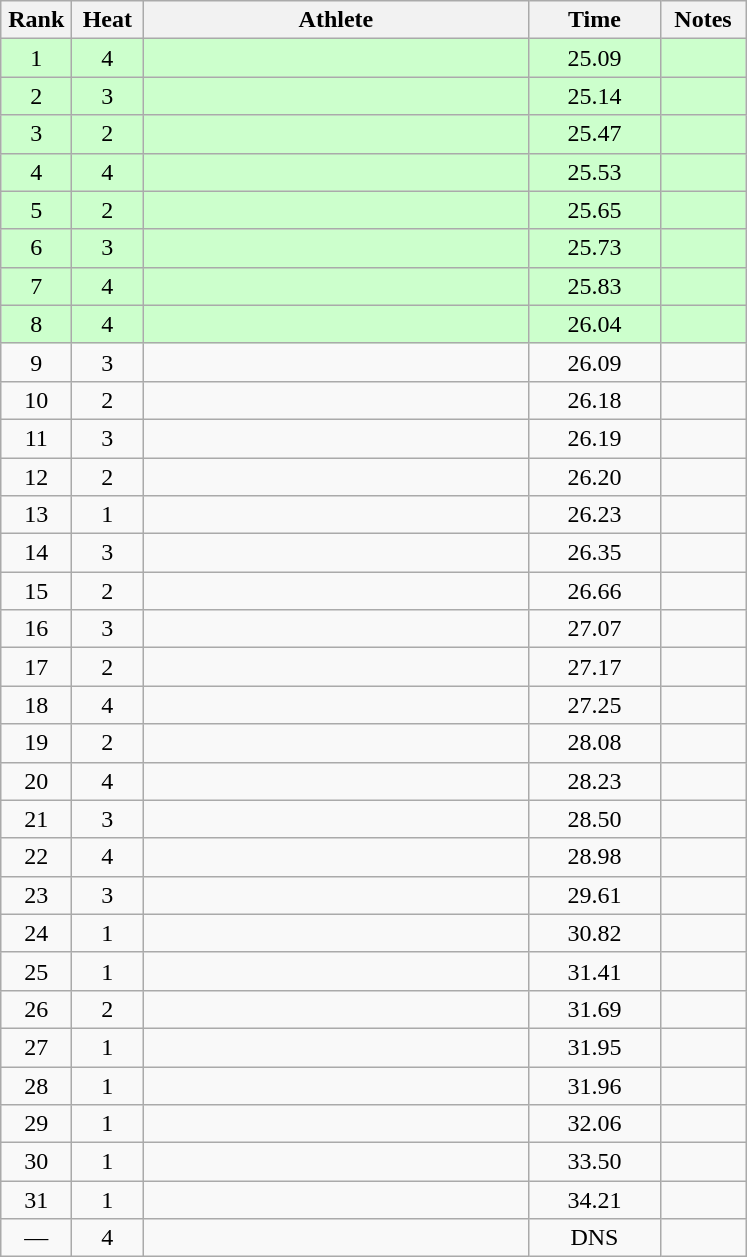<table class="wikitable" style="text-align:center">
<tr>
<th width=40>Rank</th>
<th width=40>Heat</th>
<th width=250>Athlete</th>
<th width=80>Time</th>
<th width=50>Notes</th>
</tr>
<tr bgcolor=ccffcc>
<td>1</td>
<td>4</td>
<td align=left></td>
<td>25.09</td>
<td></td>
</tr>
<tr bgcolor=ccffcc>
<td>2</td>
<td>3</td>
<td align=left></td>
<td>25.14</td>
<td></td>
</tr>
<tr bgcolor=ccffcc>
<td>3</td>
<td>2</td>
<td align=left></td>
<td>25.47</td>
<td></td>
</tr>
<tr bgcolor=ccffcc>
<td>4</td>
<td>4</td>
<td align=left></td>
<td>25.53</td>
<td></td>
</tr>
<tr bgcolor=ccffcc>
<td>5</td>
<td>2</td>
<td align=left></td>
<td>25.65</td>
<td></td>
</tr>
<tr bgcolor=ccffcc>
<td>6</td>
<td>3</td>
<td align=left></td>
<td>25.73</td>
<td></td>
</tr>
<tr bgcolor=ccffcc>
<td>7</td>
<td>4</td>
<td align=left></td>
<td>25.83</td>
<td></td>
</tr>
<tr bgcolor=ccffcc>
<td>8</td>
<td>4</td>
<td align=left></td>
<td>26.04</td>
<td></td>
</tr>
<tr>
<td>9</td>
<td>3</td>
<td align=left></td>
<td>26.09</td>
<td></td>
</tr>
<tr>
<td>10</td>
<td>2</td>
<td align=left></td>
<td>26.18</td>
<td></td>
</tr>
<tr>
<td>11</td>
<td>3</td>
<td align=left></td>
<td>26.19</td>
<td></td>
</tr>
<tr>
<td>12</td>
<td>2</td>
<td align=left></td>
<td>26.20</td>
<td></td>
</tr>
<tr>
<td>13</td>
<td>1</td>
<td align=left></td>
<td>26.23</td>
<td></td>
</tr>
<tr>
<td>14</td>
<td>3</td>
<td align=left></td>
<td>26.35</td>
<td></td>
</tr>
<tr>
<td>15</td>
<td>2</td>
<td align=left></td>
<td>26.66</td>
<td></td>
</tr>
<tr>
<td>16</td>
<td>3</td>
<td align=left></td>
<td>27.07</td>
<td></td>
</tr>
<tr>
<td>17</td>
<td>2</td>
<td align=left></td>
<td>27.17</td>
<td></td>
</tr>
<tr>
<td>18</td>
<td>4</td>
<td align=left></td>
<td>27.25</td>
<td></td>
</tr>
<tr>
<td>19</td>
<td>2</td>
<td align=left></td>
<td>28.08</td>
<td></td>
</tr>
<tr>
<td>20</td>
<td>4</td>
<td align=left></td>
<td>28.23</td>
<td></td>
</tr>
<tr>
<td>21</td>
<td>3</td>
<td align=left></td>
<td>28.50</td>
<td></td>
</tr>
<tr>
<td>22</td>
<td>4</td>
<td align=left></td>
<td>28.98</td>
<td></td>
</tr>
<tr>
<td>23</td>
<td>3</td>
<td align=left></td>
<td>29.61</td>
<td></td>
</tr>
<tr>
<td>24</td>
<td>1</td>
<td align=left></td>
<td>30.82</td>
<td></td>
</tr>
<tr>
<td>25</td>
<td>1</td>
<td align=left></td>
<td>31.41</td>
<td></td>
</tr>
<tr>
<td>26</td>
<td>2</td>
<td align=left></td>
<td>31.69</td>
<td></td>
</tr>
<tr>
<td>27</td>
<td>1</td>
<td align=left></td>
<td>31.95</td>
<td></td>
</tr>
<tr>
<td>28</td>
<td>1</td>
<td align=left></td>
<td>31.96</td>
<td></td>
</tr>
<tr>
<td>29</td>
<td>1</td>
<td align=left></td>
<td>32.06</td>
<td></td>
</tr>
<tr>
<td>30</td>
<td>1</td>
<td align=left></td>
<td>33.50</td>
<td></td>
</tr>
<tr>
<td>31</td>
<td>1</td>
<td align=left></td>
<td>34.21</td>
<td></td>
</tr>
<tr>
<td>—</td>
<td>4</td>
<td align=left></td>
<td>DNS</td>
<td></td>
</tr>
</table>
